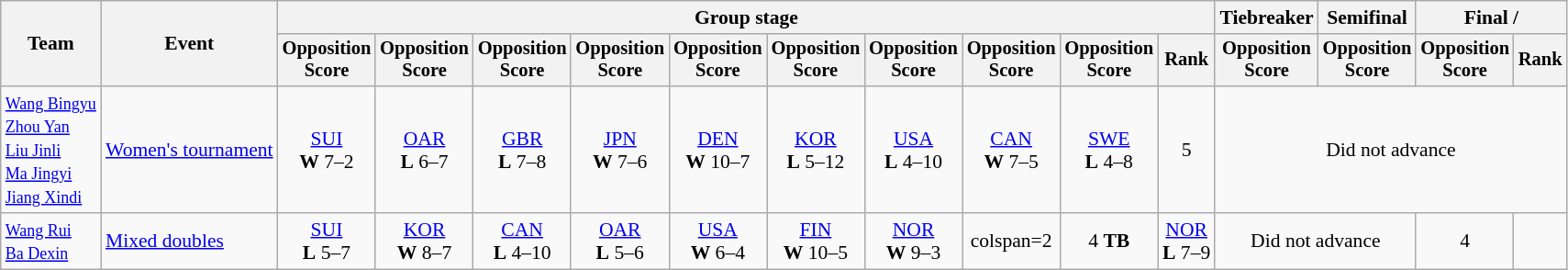<table class="wikitable" style="font-size:90%">
<tr>
<th rowspan=2>Team</th>
<th rowspan=2>Event</th>
<th colspan=10>Group stage</th>
<th>Tiebreaker</th>
<th>Semifinal</th>
<th colspan=2>Final / </th>
</tr>
<tr style="font-size:95%">
<th>Opposition<br>Score</th>
<th>Opposition<br>Score</th>
<th>Opposition<br>Score</th>
<th>Opposition<br>Score</th>
<th>Opposition<br>Score</th>
<th>Opposition<br>Score</th>
<th>Opposition<br>Score</th>
<th>Opposition<br>Score</th>
<th>Opposition<br>Score</th>
<th>Rank</th>
<th>Opposition<br>Score</th>
<th>Opposition<br>Score</th>
<th>Opposition<br>Score</th>
<th>Rank</th>
</tr>
<tr align=center>
<td align=left><small><a href='#'>Wang Bingyu</a><br><a href='#'>Zhou Yan</a><br><a href='#'>Liu Jinli</a><br><a href='#'>Ma Jingyi</a><br><a href='#'>Jiang Xindi</a></small></td>
<td align=left><a href='#'>Women's tournament</a></td>
<td> <a href='#'>SUI</a><br> <strong>W</strong> 7–2</td>
<td> <a href='#'>OAR</a><br> <strong>L</strong> 6–7</td>
<td> <a href='#'>GBR</a><br> <strong>L</strong> 7–8</td>
<td> <a href='#'>JPN</a><br> <strong>W</strong> 7–6</td>
<td> <a href='#'>DEN</a><br> <strong>W</strong> 10–7</td>
<td> <a href='#'>KOR</a><br> <strong>L</strong> 5–12</td>
<td> <a href='#'>USA</a><br> <strong>L</strong> 4–10</td>
<td> <a href='#'>CAN</a><br> <strong>W</strong> 7–5</td>
<td> <a href='#'>SWE</a><br> <strong>L</strong> 4–8</td>
<td>5</td>
<td colspan=4>Did not advance</td>
</tr>
<tr align=center>
<td align=left><small><a href='#'>Wang Rui</a><br><a href='#'>Ba Dexin</a></small></td>
<td align=left><a href='#'>Mixed doubles</a></td>
<td> <a href='#'>SUI</a><br> <strong>L</strong> 5–7</td>
<td> <a href='#'>KOR</a><br> <strong>W</strong> 8–7</td>
<td> <a href='#'>CAN</a><br> <strong>L</strong> 4–10</td>
<td> <a href='#'>OAR</a><br> <strong>L</strong> 5–6</td>
<td> <a href='#'>USA</a><br> <strong>W</strong> 6–4</td>
<td> <a href='#'>FIN</a><br> <strong>W</strong> 10–5</td>
<td> <a href='#'>NOR</a><br> <strong>W</strong> 9–3</td>
<td>colspan=2 </td>
<td>4 <strong>TB</strong></td>
<td> <a href='#'>NOR</a><br> <strong>L</strong> 7–9</td>
<td colspan=2>Did not advance</td>
<td>4</td>
</tr>
</table>
